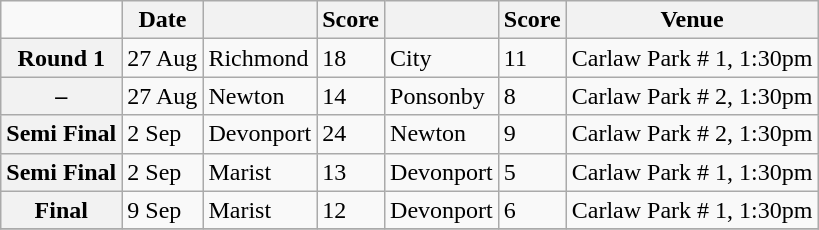<table class="wikitable mw-collapsible">
<tr>
<td></td>
<th scope="col">Date</th>
<th scope="col"></th>
<th scope="col">Score</th>
<th scope="col"></th>
<th scope="col">Score</th>
<th scope="col">Venue</th>
</tr>
<tr>
<th scope="row">Round 1</th>
<td>27 Aug </td>
<td>Richmond</td>
<td>18</td>
<td>City</td>
<td>11</td>
<td>Carlaw Park # 1, 1:30pm</td>
</tr>
<tr>
<th scope="row">–</th>
<td>27 Aug</td>
<td>Newton</td>
<td>14</td>
<td>Ponsonby</td>
<td>8</td>
<td>Carlaw Park # 2, 1:30pm</td>
</tr>
<tr>
<th scope="row">Semi Final</th>
<td>2 Sep </td>
<td>Devonport</td>
<td>24</td>
<td>Newton</td>
<td>9</td>
<td>Carlaw Park # 2, 1:30pm</td>
</tr>
<tr>
<th scope="row">Semi Final</th>
<td>2 Sep</td>
<td>Marist</td>
<td>13</td>
<td>Devonport</td>
<td>5</td>
<td>Carlaw Park # 1, 1:30pm</td>
</tr>
<tr>
<th scope="row">Final</th>
<td>9 Sep </td>
<td>Marist</td>
<td>12</td>
<td>Devonport</td>
<td>6</td>
<td>Carlaw Park # 1, 1:30pm</td>
</tr>
<tr>
</tr>
</table>
